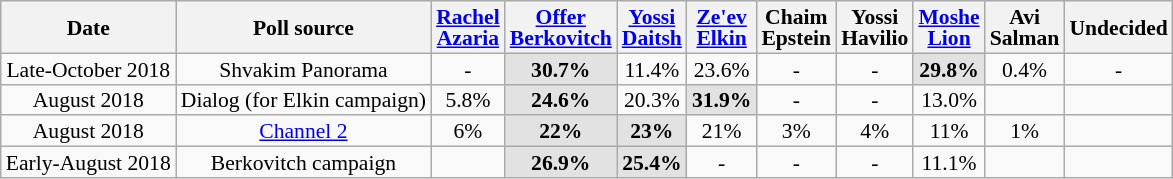<table class="wikitable" style="text-align:center; font-size:90%; line-height:14px">
<tr>
<th>Date</th>
<th>Poll source</th>
<th><a href='#'>Rachel<br>Azaria</a></th>
<th><a href='#'>Offer<br>Berkovitch</a></th>
<th><a href='#'>Yossi<br>Daitsh</a></th>
<th><a href='#'>Ze'ev<br>Elkin</a></th>
<th>Chaim<br>Epstein</th>
<th>Yossi<br>Havilio</th>
<th><a href='#'>Moshe<br>Lion</a></th>
<th>Avi<br>Salman</th>
<th>Undecided</th>
</tr>
<tr>
<td>Late-October 2018</td>
<td>Shvakim Panorama</td>
<td>-</td>
<td style="background:#E2E2E2"><strong>30.7%</strong></td>
<td>11.4%</td>
<td>23.6%</td>
<td>-</td>
<td>-</td>
<td style="background:#E2E2E2"><strong>29.8%</strong></td>
<td>0.4%</td>
<td>-</td>
</tr>
<tr>
<td>August 2018</td>
<td>Dialog (for Elkin campaign)</td>
<td>5.8%</td>
<td style="background:#E2E2E2"><strong>24.6%</strong></td>
<td>20.3%</td>
<td style="background:#E2E2E2"><strong>31.9%</strong></td>
<td>-</td>
<td>-</td>
<td>13.0%</td>
<td></td>
<td></td>
</tr>
<tr>
<td>August 2018</td>
<td><a href='#'>Channel 2</a></td>
<td>6%</td>
<td style="background:#E2E2E2"><strong>22%</strong></td>
<td style="background:#E2E2E2"><strong>23%</strong></td>
<td>21%</td>
<td>3%</td>
<td>4%</td>
<td>11%</td>
<td>1%</td>
<td></td>
</tr>
<tr>
<td>Early-August 2018</td>
<td>Berkovitch campaign</td>
<td></td>
<td style="background:#E2E2E2"><strong>26.9%</strong></td>
<td style="background:#E2E2E2"><strong>25.4%</strong></td>
<td>-</td>
<td>-</td>
<td>-</td>
<td>11.1%</td>
<td></td>
<td></td>
</tr>
</table>
